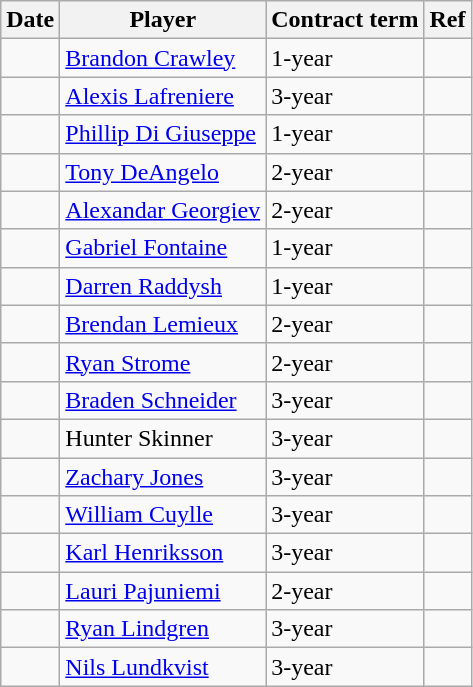<table class="wikitable">
<tr>
<th>Date</th>
<th>Player</th>
<th>Contract term</th>
<th>Ref</th>
</tr>
<tr>
<td></td>
<td><a href='#'>Brandon Crawley</a></td>
<td>1-year</td>
<td></td>
</tr>
<tr>
<td></td>
<td><a href='#'>Alexis Lafreniere</a></td>
<td>3-year</td>
<td></td>
</tr>
<tr>
<td></td>
<td><a href='#'>Phillip Di Giuseppe</a></td>
<td>1-year</td>
<td></td>
</tr>
<tr>
<td></td>
<td><a href='#'>Tony DeAngelo</a></td>
<td>2-year</td>
<td></td>
</tr>
<tr>
<td></td>
<td><a href='#'>Alexandar Georgiev</a></td>
<td>2-year</td>
<td></td>
</tr>
<tr>
<td></td>
<td><a href='#'>Gabriel Fontaine</a></td>
<td>1-year</td>
<td></td>
</tr>
<tr>
<td></td>
<td><a href='#'>Darren Raddysh</a></td>
<td>1-year</td>
<td></td>
</tr>
<tr>
<td></td>
<td><a href='#'>Brendan Lemieux</a></td>
<td>2-year</td>
<td></td>
</tr>
<tr>
<td></td>
<td><a href='#'>Ryan Strome</a></td>
<td>2-year</td>
<td></td>
</tr>
<tr>
<td></td>
<td><a href='#'>Braden Schneider</a></td>
<td>3-year</td>
<td></td>
</tr>
<tr>
<td></td>
<td>Hunter Skinner</td>
<td>3-year</td>
<td></td>
</tr>
<tr>
<td></td>
<td><a href='#'>Zachary Jones</a></td>
<td>3-year</td>
<td></td>
</tr>
<tr>
<td></td>
<td><a href='#'>William Cuylle</a></td>
<td>3-year</td>
<td></td>
</tr>
<tr>
<td></td>
<td><a href='#'>Karl Henriksson</a></td>
<td>3-year</td>
<td></td>
</tr>
<tr>
<td></td>
<td><a href='#'>Lauri Pajuniemi</a></td>
<td>2-year</td>
<td></td>
</tr>
<tr>
<td></td>
<td><a href='#'>Ryan Lindgren</a></td>
<td>3-year</td>
<td></td>
</tr>
<tr>
<td></td>
<td><a href='#'>Nils Lundkvist</a></td>
<td>3-year</td>
<td></td>
</tr>
</table>
